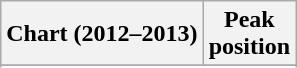<table class="wikitable sortable plainrowheaders" style="text-align:center">
<tr>
<th scope="col">Chart (2012–2013)</th>
<th scope="col">Peak<br>position</th>
</tr>
<tr>
</tr>
<tr>
</tr>
<tr>
</tr>
</table>
